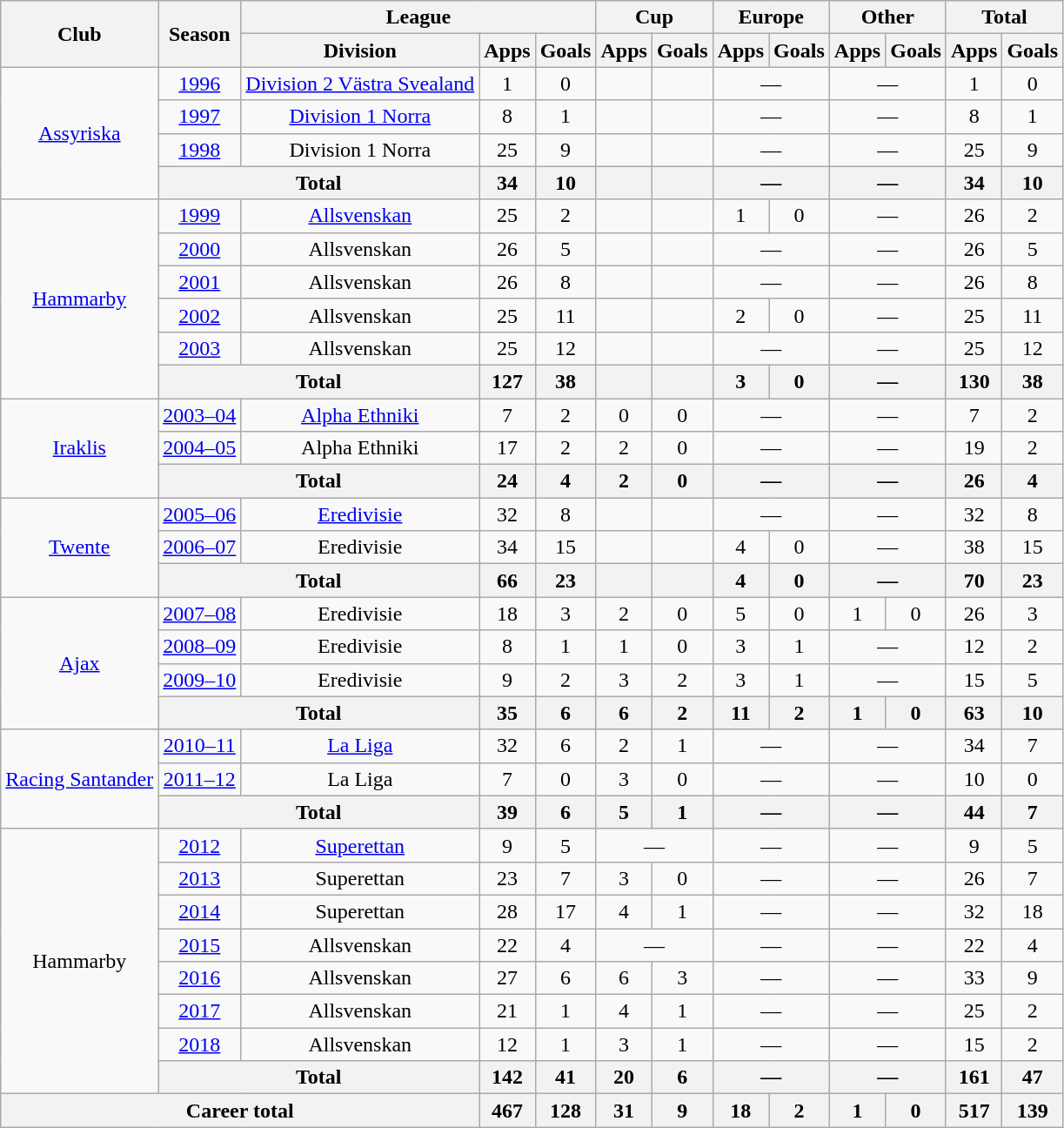<table class="wikitable" style="text-align:center">
<tr>
<th rowspan="2">Club</th>
<th rowspan="2">Season</th>
<th colspan="3">League</th>
<th colspan="2">Cup</th>
<th colspan="2">Europe</th>
<th colspan="2">Other</th>
<th colspan="2">Total</th>
</tr>
<tr>
<th>Division</th>
<th>Apps</th>
<th>Goals</th>
<th>Apps</th>
<th>Goals</th>
<th>Apps</th>
<th>Goals</th>
<th>Apps</th>
<th>Goals</th>
<th>Apps</th>
<th>Goals</th>
</tr>
<tr>
<td rowspan="4"><a href='#'>Assyriska</a></td>
<td><a href='#'>1996</a></td>
<td><a href='#'>Division 2 Västra Svealand</a></td>
<td>1</td>
<td>0</td>
<td></td>
<td></td>
<td colspan="2">—</td>
<td colspan="2">—</td>
<td>1</td>
<td>0</td>
</tr>
<tr>
<td><a href='#'>1997</a></td>
<td><a href='#'>Division 1 Norra</a></td>
<td>8</td>
<td>1</td>
<td></td>
<td></td>
<td colspan="2">—</td>
<td colspan="2">—</td>
<td>8</td>
<td>1</td>
</tr>
<tr>
<td><a href='#'>1998</a></td>
<td>Division 1 Norra</td>
<td>25</td>
<td>9</td>
<td></td>
<td></td>
<td colspan="2">—</td>
<td colspan="2">—</td>
<td>25</td>
<td>9</td>
</tr>
<tr>
<th colspan="2">Total</th>
<th>34</th>
<th>10</th>
<th></th>
<th></th>
<th colspan="2">—</th>
<th colspan="2">—</th>
<th>34</th>
<th>10</th>
</tr>
<tr>
<td rowspan="6"><a href='#'>Hammarby</a></td>
<td><a href='#'>1999</a></td>
<td><a href='#'>Allsvenskan</a></td>
<td>25</td>
<td>2</td>
<td></td>
<td></td>
<td>1</td>
<td>0</td>
<td colspan="2">—</td>
<td>26</td>
<td>2</td>
</tr>
<tr>
<td><a href='#'>2000</a></td>
<td>Allsvenskan</td>
<td>26</td>
<td>5</td>
<td></td>
<td></td>
<td colspan="2">—</td>
<td colspan="2">—</td>
<td>26</td>
<td>5</td>
</tr>
<tr>
<td><a href='#'>2001</a></td>
<td>Allsvenskan</td>
<td>26</td>
<td>8</td>
<td></td>
<td></td>
<td colspan="2">—</td>
<td colspan="2">—</td>
<td>26</td>
<td>8</td>
</tr>
<tr>
<td><a href='#'>2002</a></td>
<td>Allsvenskan</td>
<td>25</td>
<td>11</td>
<td></td>
<td></td>
<td>2</td>
<td>0</td>
<td colspan="2">—</td>
<td>25</td>
<td>11</td>
</tr>
<tr>
<td><a href='#'>2003</a></td>
<td>Allsvenskan</td>
<td>25</td>
<td>12</td>
<td></td>
<td></td>
<td colspan="2">—</td>
<td colspan="2">—</td>
<td>25</td>
<td>12</td>
</tr>
<tr>
<th colspan="2">Total</th>
<th>127</th>
<th>38</th>
<th></th>
<th></th>
<th>3</th>
<th>0</th>
<th colspan="2">—</th>
<th>130</th>
<th>38</th>
</tr>
<tr>
<td rowspan="3"><a href='#'>Iraklis</a></td>
<td><a href='#'>2003–04</a></td>
<td><a href='#'>Alpha Ethniki</a></td>
<td>7</td>
<td>2</td>
<td>0</td>
<td>0</td>
<td colspan="2">—</td>
<td colspan="2">—</td>
<td>7</td>
<td>2</td>
</tr>
<tr>
<td><a href='#'>2004–05</a></td>
<td>Alpha Ethniki</td>
<td>17</td>
<td>2</td>
<td>2</td>
<td>0</td>
<td colspan="2">—</td>
<td colspan="2">—</td>
<td>19</td>
<td>2</td>
</tr>
<tr>
<th colspan="2">Total</th>
<th>24</th>
<th>4</th>
<th>2</th>
<th>0</th>
<th colspan="2">—</th>
<th colspan="2">—</th>
<th>26</th>
<th>4</th>
</tr>
<tr>
<td rowspan="3"><a href='#'>Twente</a></td>
<td><a href='#'>2005–06</a></td>
<td><a href='#'>Eredivisie</a></td>
<td>32</td>
<td>8</td>
<td></td>
<td></td>
<td colspan="2">—</td>
<td colspan="2">—</td>
<td>32</td>
<td>8</td>
</tr>
<tr>
<td><a href='#'>2006–07</a></td>
<td>Eredivisie</td>
<td>34</td>
<td>15</td>
<td></td>
<td></td>
<td>4</td>
<td>0</td>
<td colspan="2">—</td>
<td>38</td>
<td>15</td>
</tr>
<tr>
<th colspan="2">Total</th>
<th>66</th>
<th>23</th>
<th></th>
<th></th>
<th>4</th>
<th>0</th>
<th colspan="2">—</th>
<th>70</th>
<th>23</th>
</tr>
<tr>
<td rowspan="4"><a href='#'>Ajax</a></td>
<td><a href='#'>2007–08</a></td>
<td>Eredivisie</td>
<td>18</td>
<td>3</td>
<td>2</td>
<td>0</td>
<td>5</td>
<td>0</td>
<td>1</td>
<td>0</td>
<td>26</td>
<td>3</td>
</tr>
<tr>
<td><a href='#'>2008–09</a></td>
<td>Eredivisie</td>
<td>8</td>
<td>1</td>
<td>1</td>
<td>0</td>
<td>3</td>
<td>1</td>
<td colspan="2">—</td>
<td>12</td>
<td>2</td>
</tr>
<tr>
<td><a href='#'>2009–10</a></td>
<td>Eredivisie</td>
<td>9</td>
<td>2</td>
<td>3</td>
<td>2</td>
<td>3</td>
<td>1</td>
<td colspan="2">—</td>
<td>15</td>
<td>5</td>
</tr>
<tr>
<th colspan="2">Total</th>
<th>35</th>
<th>6</th>
<th>6</th>
<th>2</th>
<th>11</th>
<th>2</th>
<th>1</th>
<th>0</th>
<th>63</th>
<th>10</th>
</tr>
<tr>
<td rowspan="3"><a href='#'>Racing Santander</a></td>
<td><a href='#'>2010–11</a></td>
<td><a href='#'>La Liga</a></td>
<td>32</td>
<td>6</td>
<td>2</td>
<td>1</td>
<td colspan="2">—</td>
<td colspan="2">—</td>
<td>34</td>
<td>7</td>
</tr>
<tr>
<td><a href='#'>2011–12</a></td>
<td>La Liga</td>
<td>7</td>
<td>0</td>
<td>3</td>
<td>0</td>
<td colspan="2">—</td>
<td colspan="2">—</td>
<td>10</td>
<td>0</td>
</tr>
<tr>
<th colspan="2">Total</th>
<th>39</th>
<th>6</th>
<th>5</th>
<th>1</th>
<th colspan="2">—</th>
<th colspan="2">—</th>
<th>44</th>
<th>7</th>
</tr>
<tr>
<td rowspan="8">Hammarby</td>
<td><a href='#'>2012</a></td>
<td><a href='#'>Superettan</a></td>
<td>9</td>
<td>5</td>
<td colspan="2">—</td>
<td colspan="2">—</td>
<td colspan="2">—</td>
<td>9</td>
<td>5</td>
</tr>
<tr>
<td><a href='#'>2013</a></td>
<td>Superettan</td>
<td>23</td>
<td>7</td>
<td>3</td>
<td>0</td>
<td colspan="2">—</td>
<td colspan="2">—</td>
<td>26</td>
<td>7</td>
</tr>
<tr>
<td><a href='#'>2014</a></td>
<td>Superettan</td>
<td>28</td>
<td>17</td>
<td>4</td>
<td>1</td>
<td colspan="2">—</td>
<td colspan="2">—</td>
<td>32</td>
<td>18</td>
</tr>
<tr>
<td><a href='#'>2015</a></td>
<td>Allsvenskan</td>
<td>22</td>
<td>4</td>
<td colspan="2">—</td>
<td colspan="2">—</td>
<td colspan="2">—</td>
<td>22</td>
<td>4</td>
</tr>
<tr>
<td><a href='#'>2016</a></td>
<td>Allsvenskan</td>
<td>27</td>
<td>6</td>
<td>6</td>
<td>3</td>
<td colspan="2">—</td>
<td colspan="2">—</td>
<td>33</td>
<td>9</td>
</tr>
<tr>
<td><a href='#'>2017</a></td>
<td>Allsvenskan</td>
<td>21</td>
<td>1</td>
<td>4</td>
<td>1</td>
<td colspan="2">—</td>
<td colspan="2">—</td>
<td>25</td>
<td>2</td>
</tr>
<tr>
<td><a href='#'>2018</a></td>
<td>Allsvenskan</td>
<td>12</td>
<td>1</td>
<td>3</td>
<td>1</td>
<td colspan="2">—</td>
<td colspan="2">—</td>
<td>15</td>
<td>2</td>
</tr>
<tr>
<th colspan="2">Total</th>
<th>142</th>
<th>41</th>
<th>20</th>
<th>6</th>
<th colspan="2">—</th>
<th colspan="2">—</th>
<th>161</th>
<th>47</th>
</tr>
<tr>
<th colspan="3">Career total</th>
<th>467</th>
<th>128</th>
<th>31</th>
<th>9</th>
<th>18</th>
<th>2</th>
<th>1</th>
<th>0</th>
<th>517</th>
<th>139</th>
</tr>
</table>
